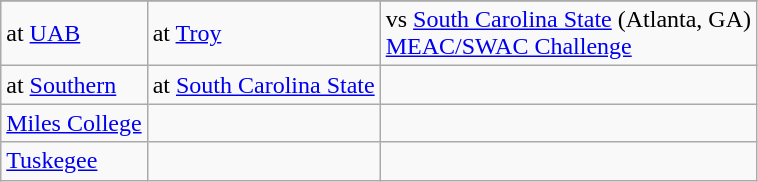<table class="wikitable">
<tr>
</tr>
<tr>
<td>at <a href='#'>UAB</a></td>
<td>at <a href='#'>Troy</a></td>
<td>vs <a href='#'>South Carolina State</a> (Atlanta, GA)<br><a href='#'>MEAC/SWAC Challenge</a></td>
</tr>
<tr>
<td>at <a href='#'>Southern</a></td>
<td>at <a href='#'>South Carolina State</a></td>
<td></td>
</tr>
<tr>
<td><a href='#'>Miles College</a></td>
<td></td>
<td></td>
</tr>
<tr>
<td><a href='#'>Tuskegee</a></td>
<td></td>
<td></td>
</tr>
</table>
